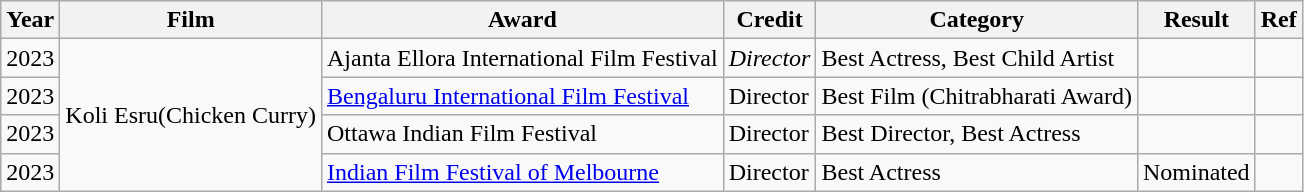<table class="wikitable">
<tr>
<th>Year</th>
<th>Film</th>
<th>Award</th>
<th>Credit</th>
<th>Category</th>
<th>Result</th>
<th>Ref</th>
</tr>
<tr>
<td style="text-align:left;">2023</td>
<td rowspan="4" style="text-align:left;">Koli Esru(Chicken Curry)</td>
<td style="text-align:left;">Ajanta Ellora International Film Festival</td>
<td style="text-align:left;"><em>Director</em></td>
<td style="text-align:left;">Best Actress, Best Child Artist</td>
<td></td>
<td></td>
</tr>
<tr>
<td>2023</td>
<td><a href='#'>Bengaluru International Film Festival</a></td>
<td>Director</td>
<td>Best Film (Chitrabharati Award)</td>
<td></td>
<td></td>
</tr>
<tr>
<td>2023</td>
<td>Ottawa Indian Film Festival</td>
<td>Director</td>
<td>Best Director, Best Actress</td>
<td></td>
<td></td>
</tr>
<tr>
<td>2023</td>
<td><a href='#'>Indian Film Festival of Melbourne</a></td>
<td>Director</td>
<td>Best Actress</td>
<td>Nominated</td>
<td></td>
</tr>
</table>
